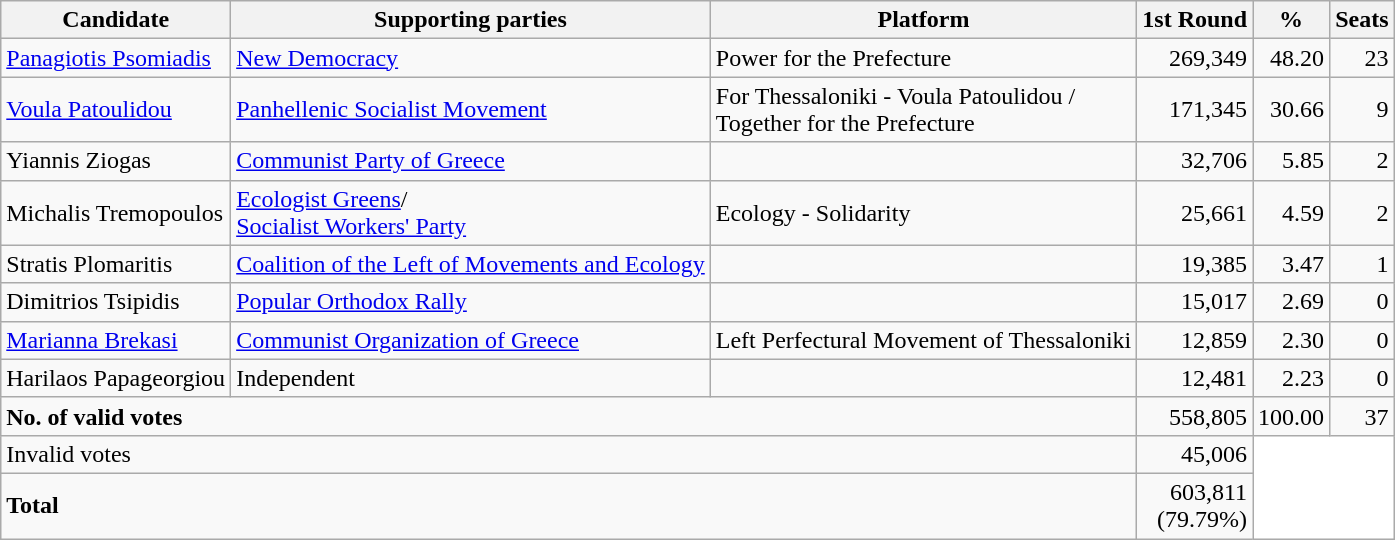<table class="wikitable">
<tr>
<th>Candidate</th>
<th>Supporting parties</th>
<th>Platform</th>
<th>1st Round</th>
<th>%</th>
<th>Seats</th>
</tr>
<tr>
<td><a href='#'>Panagiotis Psomiadis</a></td>
<td><a href='#'>New Democracy</a></td>
<td>Power for the Prefecture</td>
<td align="right">269,349</td>
<td align="right">48.20</td>
<td align="right">23</td>
</tr>
<tr>
<td><a href='#'>Voula Patoulidou</a></td>
<td><a href='#'>Panhellenic Socialist Movement</a></td>
<td>For Thessaloniki - Voula Patoulidou /<br> Together for the Prefecture</td>
<td align="right">171,345</td>
<td align="right">30.66</td>
<td align="right">9</td>
</tr>
<tr>
<td>Yiannis Ziogas</td>
<td><a href='#'>Communist Party of Greece</a></td>
<td align="right"></td>
<td align="right">32,706</td>
<td align="right">5.85</td>
<td align="right">2</td>
</tr>
<tr>
<td>Michalis Tremopoulos</td>
<td><a href='#'>Ecologist Greens</a>/<br><a href='#'>Socialist Workers' Party</a></td>
<td>Ecology - Solidarity</td>
<td align="right">25,661</td>
<td align="right">4.59</td>
<td align="right">2</td>
</tr>
<tr>
<td>Stratis Plomaritis</td>
<td><a href='#'>Coalition of the Left of Movements and Ecology</a></td>
<td></td>
<td align="right">19,385</td>
<td align="right">3.47</td>
<td align="right">1</td>
</tr>
<tr>
<td>Dimitrios Tsipidis</td>
<td><a href='#'>Popular Orthodox Rally</a></td>
<td></td>
<td align="right">15,017</td>
<td align="right">2.69</td>
<td align="right">0</td>
</tr>
<tr>
<td><a href='#'>Marianna Brekasi</a></td>
<td><a href='#'>Communist Organization of Greece</a></td>
<td>Left Perfectural Movement of Thessaloniki</td>
<td align="right">12,859</td>
<td align="right">2.30</td>
<td align="right">0</td>
</tr>
<tr>
<td>Harilaos Papageorgiou</td>
<td>Independent</td>
<td align="right"></td>
<td align="right">12,481</td>
<td align="right">2.23</td>
<td align="right">0</td>
</tr>
<tr>
<td colspan="3"><strong>No. of valid votes</strong></td>
<td align="right">558,805</td>
<td align="right">100.00</td>
<td align="right">37</td>
</tr>
<tr>
<td colspan="3">Invalid votes</td>
<td align="right">45,006</td>
<td colspan="4" rowspan="2" bgcolor="white"> </td>
</tr>
<tr>
<td colspan="3"><strong>Total</strong></td>
<td align="right">603,811<br>(79.79%)</td>
</tr>
</table>
